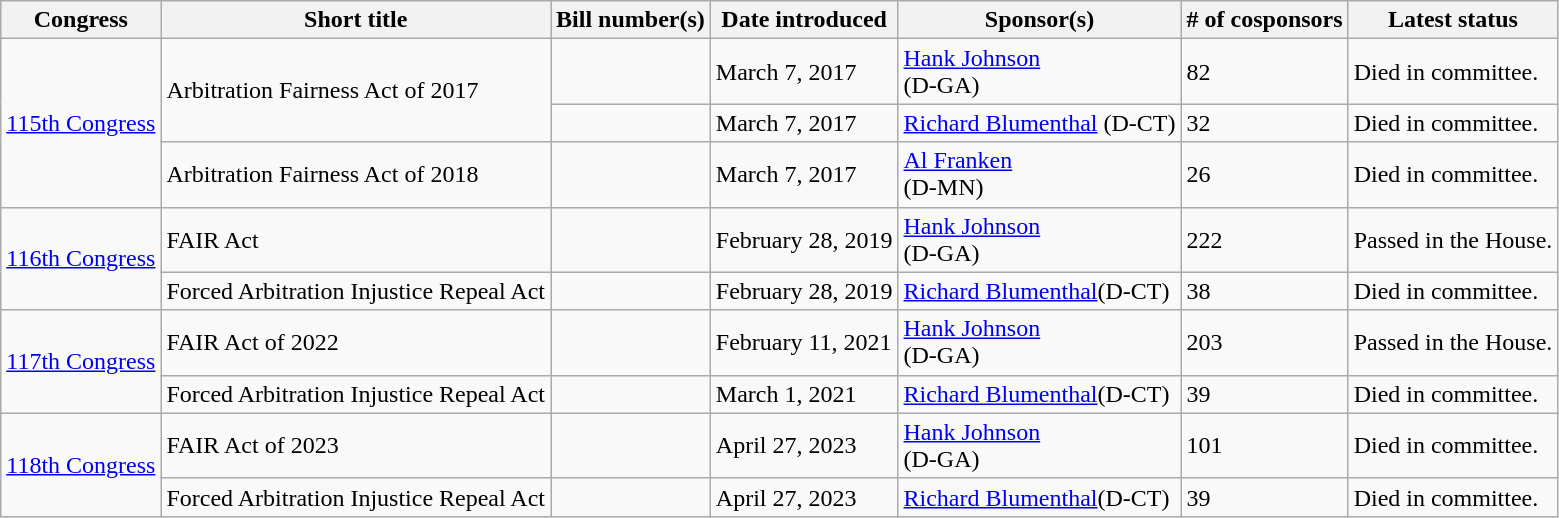<table class="wikitable">
<tr>
<th>Congress</th>
<th>Short title</th>
<th>Bill number(s)</th>
<th>Date introduced</th>
<th>Sponsor(s)</th>
<th># of cosponsors</th>
<th>Latest status</th>
</tr>
<tr>
<td rowspan="3"><a href='#'>115th Congress</a></td>
<td rowspan="2">Arbitration Fairness Act of 2017</td>
<td></td>
<td>March 7, 2017</td>
<td><a href='#'>Hank Johnson</a><br>(D-GA)</td>
<td>82</td>
<td>Died in committee.</td>
</tr>
<tr>
<td></td>
<td>March 7, 2017</td>
<td><a href='#'>Richard Blumenthal</a> (D-CT)</td>
<td>32</td>
<td>Died in committee.</td>
</tr>
<tr>
<td>Arbitration Fairness Act of 2018</td>
<td></td>
<td>March 7, 2017</td>
<td><a href='#'>Al Franken</a><br>(D-MN)</td>
<td>26</td>
<td>Died in committee.</td>
</tr>
<tr>
<td rowspan="2"><a href='#'>116th Congress</a></td>
<td>FAIR Act</td>
<td></td>
<td>February 28, 2019</td>
<td><a href='#'>Hank Johnson</a><br>(D-GA)</td>
<td>222</td>
<td>Passed in the House.</td>
</tr>
<tr>
<td>Forced Arbitration Injustice Repeal Act</td>
<td></td>
<td>February 28, 2019</td>
<td><a href='#'>Richard Blumenthal</a>(D-CT)</td>
<td>38</td>
<td>Died in committee.</td>
</tr>
<tr>
<td rowspan="2"><a href='#'>117th Congress</a></td>
<td>FAIR Act of 2022</td>
<td></td>
<td>February 11, 2021</td>
<td><a href='#'>Hank Johnson</a><br>(D-GA)</td>
<td>203</td>
<td>Passed in the House.</td>
</tr>
<tr>
<td>Forced Arbitration Injustice Repeal Act</td>
<td></td>
<td>March 1, 2021</td>
<td><a href='#'>Richard Blumenthal</a>(D-CT)</td>
<td>39</td>
<td>Died in committee.</td>
</tr>
<tr>
<td rowspan="2"><a href='#'>118th Congress</a></td>
<td>FAIR Act of 2023</td>
<td></td>
<td>April 27, 2023</td>
<td><a href='#'>Hank Johnson</a><br>(D-GA)</td>
<td>101</td>
<td>Died in committee.</td>
</tr>
<tr>
<td>Forced Arbitration Injustice Repeal Act</td>
<td></td>
<td>April 27, 2023</td>
<td><a href='#'>Richard Blumenthal</a>(D-CT)</td>
<td>39</td>
<td>Died in committee.</td>
</tr>
</table>
